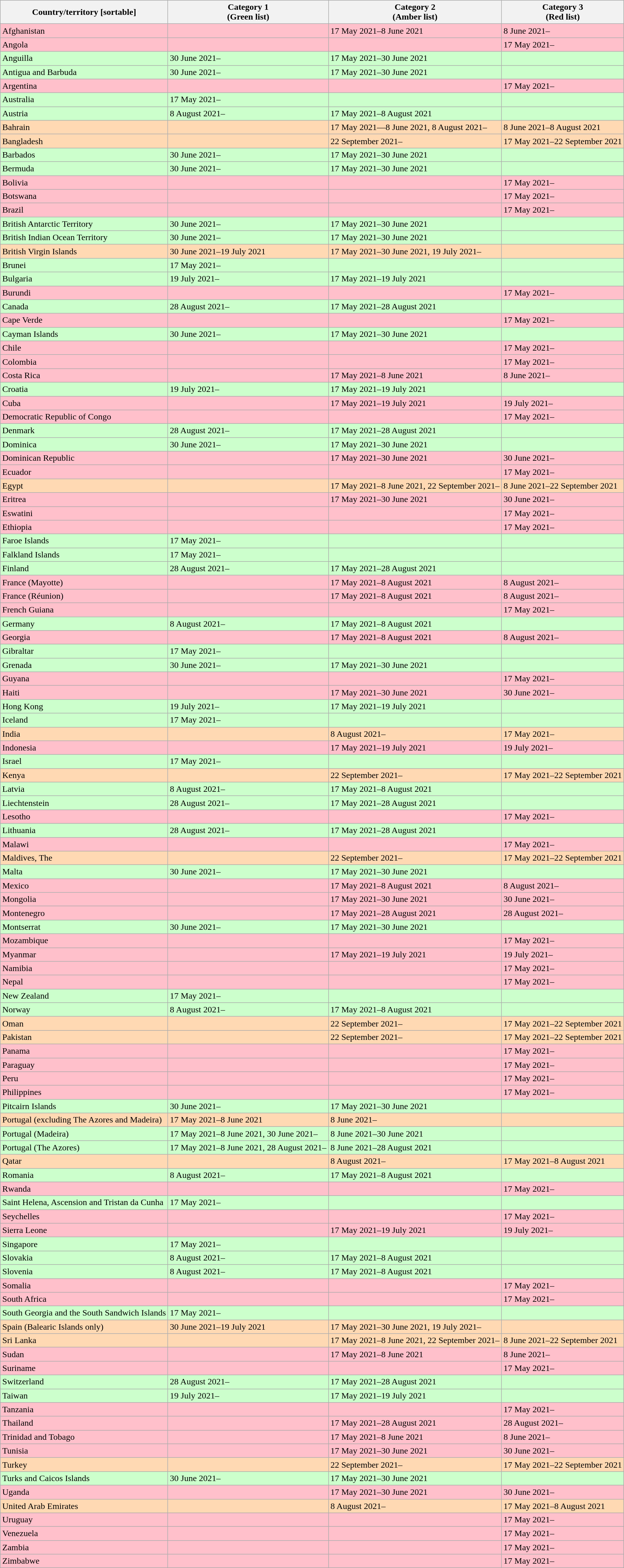<table class="wikitable sortable ">
<tr>
<th data-sort-type="text">Country/territory [sortable]</th>
<th class="unsortable">Category 1<br>(Green list)</th>
<th class="unsortable">Category 2<br>(Amber list)</th>
<th class="unsortable">Category 3<br>(Red list)</th>
</tr>
<tr style="background: #FFC0CB;">
<td>Afghanistan</td>
<td></td>
<td>17 May 2021–8 June 2021</td>
<td>8 June 2021–</td>
</tr>
<tr style="background: #FFC0CB;">
<td>Angola</td>
<td></td>
<td></td>
<td>17 May 2021–</td>
</tr>
<tr style="background: #ccffcc">
<td>Anguilla</td>
<td>30 June 2021–</td>
<td>17 May 2021–30 June 2021</td>
<td></td>
</tr>
<tr style="background: #ccffcc">
<td>Antigua and Barbuda</td>
<td>30 June 2021–</td>
<td>17 May 2021–30 June 2021</td>
<td></td>
</tr>
<tr style="background: #FFC0CB;">
<td>Argentina</td>
<td></td>
<td></td>
<td>17 May 2021–</td>
</tr>
<tr style="background: #ccffcc">
<td>Australia</td>
<td>17 May 2021–</td>
<td></td>
<td></td>
</tr>
<tr style="background: #ccffcc">
<td>Austria</td>
<td>8 August 2021–</td>
<td>17 May 2021–8 August 2021</td>
<td></td>
</tr>
<tr style="background: #ffd9b3;">
<td>Bahrain</td>
<td></td>
<td>17 May 2021––8 June 2021, 8 August 2021–</td>
<td>8 June 2021–8 August 2021</td>
</tr>
<tr style="background: #ffd9b3;">
<td>Bangladesh</td>
<td></td>
<td>22 September 2021–</td>
<td>17 May 2021–22 September 2021</td>
</tr>
<tr style="background: #ccffcc">
<td>Barbados</td>
<td>30 June 2021–</td>
<td>17 May 2021–30 June 2021</td>
<td></td>
</tr>
<tr style="background: #ccffcc">
<td>Bermuda</td>
<td>30 June 2021–</td>
<td>17 May 2021–30 June 2021</td>
<td></td>
</tr>
<tr style="background: #FFC0CB;">
<td>Bolivia</td>
<td></td>
<td></td>
<td>17 May 2021–</td>
</tr>
<tr style="background: #FFC0CB;">
<td>Botswana</td>
<td></td>
<td></td>
<td>17 May 2021–</td>
</tr>
<tr style="background: #FFC0CB;">
<td>Brazil</td>
<td></td>
<td></td>
<td>17 May 2021–</td>
</tr>
<tr style="background: #ccffcc">
<td>British Antarctic Territory</td>
<td>30 June 2021–</td>
<td>17 May 2021–30 June 2021</td>
<td></td>
</tr>
<tr style="background: #ccffcc">
<td>British Indian Ocean Territory</td>
<td>30 June 2021–</td>
<td>17 May 2021–30 June 2021</td>
<td></td>
</tr>
<tr style="background: #ffd9b3;">
<td>British Virgin Islands</td>
<td>30 June 2021–19 July 2021</td>
<td>17 May 2021–30 June 2021, 19 July 2021–</td>
<td></td>
</tr>
<tr style="background: #ccffcc">
<td>Brunei</td>
<td>17 May 2021–</td>
<td></td>
<td></td>
</tr>
<tr style="background: #ccffcc">
<td>Bulgaria</td>
<td>19 July 2021–</td>
<td>17 May 2021–19 July 2021</td>
<td></td>
</tr>
<tr style="background: #FFC0CB;">
<td>Burundi</td>
<td></td>
<td></td>
<td>17 May 2021–</td>
</tr>
<tr style="background: #ccffcc">
<td>Canada</td>
<td>28 August 2021–</td>
<td>17 May 2021–28 August 2021</td>
<td></td>
</tr>
<tr style="background: #FFC0CB;">
<td>Cape Verde</td>
<td></td>
<td></td>
<td>17 May 2021–</td>
</tr>
<tr style="background: #ccffcc">
<td>Cayman Islands</td>
<td>30 June 2021–</td>
<td>17 May 2021–30 June 2021</td>
<td></td>
</tr>
<tr style="background: #FFC0CB;">
<td>Chile</td>
<td></td>
<td></td>
<td>17 May 2021–</td>
</tr>
<tr style="background: #FFC0CB;">
<td>Colombia</td>
<td></td>
<td></td>
<td>17 May 2021–</td>
</tr>
<tr style="background: #FFC0CB;">
<td>Costa Rica</td>
<td></td>
<td>17 May 2021–8 June 2021</td>
<td>8 June 2021–</td>
</tr>
<tr style="background: #ccffcc">
<td>Croatia</td>
<td>19 July 2021–</td>
<td>17 May 2021–19 July 2021</td>
<td></td>
</tr>
<tr style="background: #FFC0CB;">
<td>Cuba</td>
<td></td>
<td>17 May 2021–19 July 2021</td>
<td>19 July 2021–</td>
</tr>
<tr style="background: #FFC0CB;">
<td>Democratic Republic of Congo</td>
<td></td>
<td></td>
<td>17 May 2021–</td>
</tr>
<tr style="background: #ccffcc">
<td>Denmark</td>
<td>28 August 2021–</td>
<td>17 May 2021–28 August 2021</td>
<td></td>
</tr>
<tr style="background: #ccffcc">
<td>Dominica</td>
<td>30 June 2021–</td>
<td>17 May 2021–30 June 2021</td>
<td></td>
</tr>
<tr style="background: #FFC0CB;">
<td>Dominican Republic</td>
<td></td>
<td>17 May 2021–30 June 2021</td>
<td>30 June 2021–</td>
</tr>
<tr style="background: #FFC0CB;">
<td>Ecuador</td>
<td></td>
<td></td>
<td>17 May 2021–</td>
</tr>
<tr style="background: #ffd9b3;">
<td>Egypt</td>
<td></td>
<td>17 May 2021–8 June 2021, 22 September 2021–</td>
<td>8 June 2021–22 September 2021</td>
</tr>
<tr style="background: #FFC0CB;">
<td>Eritrea</td>
<td></td>
<td>17 May 2021–30 June 2021</td>
<td>30 June 2021–</td>
</tr>
<tr style="background: #FFC0CB;">
<td>Eswatini</td>
<td></td>
<td></td>
<td>17 May 2021–</td>
</tr>
<tr style="background: #FFC0CB;">
<td>Ethiopia</td>
<td></td>
<td></td>
<td>17 May 2021–</td>
</tr>
<tr style="background: #ccffcc">
<td>Faroe Islands</td>
<td>17 May 2021–</td>
<td></td>
<td></td>
</tr>
<tr style="background: #ccffcc">
<td>Falkland Islands</td>
<td>17 May 2021–</td>
<td></td>
<td></td>
</tr>
<tr style="background: #ccffcc">
<td>Finland</td>
<td>28 August 2021–</td>
<td>17 May 2021–28 August 2021</td>
<td></td>
</tr>
<tr style="background: #FFC0CB;">
<td>France (Mayotte)</td>
<td></td>
<td>17 May 2021–8 August 2021</td>
<td>8 August 2021–</td>
</tr>
<tr style="background: #FFC0CB;">
<td>France (Réunion)</td>
<td></td>
<td>17 May 2021–8 August 2021</td>
<td>8 August 2021–</td>
</tr>
<tr style="background: #FFC0CB;">
<td>French Guiana</td>
<td></td>
<td></td>
<td>17 May 2021–</td>
</tr>
<tr style="background: #ccffcc">
<td>Germany</td>
<td>8 August 2021–</td>
<td>17 May 2021–8 August 2021</td>
<td></td>
</tr>
<tr style="background: #FFC0CB;">
<td>Georgia</td>
<td></td>
<td>17 May 2021–8 August 2021</td>
<td>8 August 2021–</td>
</tr>
<tr style="background: #ccffcc">
<td>Gibraltar</td>
<td>17 May 2021–</td>
<td></td>
<td></td>
</tr>
<tr style="background: #ccffcc">
<td>Grenada</td>
<td>30 June 2021–</td>
<td>17 May 2021–30 June 2021</td>
<td></td>
</tr>
<tr style="background: #FFC0CB;">
<td>Guyana</td>
<td></td>
<td></td>
<td>17 May 2021–</td>
</tr>
<tr style="background: #FFC0CB;">
<td>Haiti</td>
<td></td>
<td>17 May 2021–30 June 2021</td>
<td>30 June 2021–</td>
</tr>
<tr style="background: #ccffcc">
<td>Hong Kong</td>
<td>19 July 2021–</td>
<td>17 May 2021–19 July 2021</td>
<td></td>
</tr>
<tr style="background: #ccffcc">
<td>Iceland</td>
<td>17 May 2021–</td>
<td></td>
<td></td>
</tr>
<tr style="background: #ffd9b3;">
<td>India</td>
<td></td>
<td>8 August 2021–</td>
<td>17 May 2021–</td>
</tr>
<tr style="background: #FFC0CB;">
<td>Indonesia</td>
<td></td>
<td>17 May 2021–19 July 2021</td>
<td>19 July 2021–</td>
</tr>
<tr style="background: #ccffcc">
<td>Israel</td>
<td>17 May 2021–</td>
<td></td>
<td></td>
</tr>
<tr style="background: #ffd9b3;">
<td>Kenya</td>
<td></td>
<td>22 September 2021–</td>
<td>17 May 2021–22 September 2021</td>
</tr>
<tr style="background: #ccffcc">
<td>Latvia</td>
<td>8 August 2021–</td>
<td>17 May 2021–8 August 2021</td>
<td></td>
</tr>
<tr style="background: #ccffcc">
<td>Liechtenstein</td>
<td>28 August 2021–</td>
<td>17 May 2021–28 August 2021</td>
<td></td>
</tr>
<tr style="background: #FFC0CB;">
<td>Lesotho</td>
<td></td>
<td></td>
<td>17 May 2021–</td>
</tr>
<tr style="background: #ccffcc">
<td>Lithuania</td>
<td>28 August 2021–</td>
<td>17 May 2021–28 August 2021</td>
<td></td>
</tr>
<tr style="background: #FFC0CB;">
<td>Malawi</td>
<td></td>
<td></td>
<td>17 May 2021–</td>
</tr>
<tr style="background: #ffd9b3;">
<td>Maldives, The</td>
<td></td>
<td>22 September 2021–</td>
<td>17 May 2021–22 September 2021</td>
</tr>
<tr style="background: #ccffcc">
<td>Malta</td>
<td>30 June 2021–</td>
<td>17 May 2021–30 June 2021</td>
<td></td>
</tr>
<tr style="background: #FFC0CB;">
<td>Mexico</td>
<td></td>
<td>17 May 2021–8 August 2021</td>
<td>8 August 2021–</td>
</tr>
<tr style="background: #FFC0CB;">
<td>Mongolia</td>
<td></td>
<td>17 May 2021–30 June 2021</td>
<td>30 June 2021–</td>
</tr>
<tr style="background: #FFC0CB;">
<td>Montenegro</td>
<td></td>
<td>17 May 2021–28 August 2021</td>
<td>28 August 2021–</td>
</tr>
<tr style="background: #ccffcc">
<td>Montserrat</td>
<td>30 June 2021–</td>
<td>17 May 2021–30 June 2021</td>
<td></td>
</tr>
<tr style="background: #FFC0CB;">
<td>Mozambique</td>
<td></td>
<td></td>
<td>17 May 2021–</td>
</tr>
<tr style="background: #FFC0CB;">
<td>Myanmar</td>
<td></td>
<td>17 May 2021–19 July 2021</td>
<td>19 July 2021–</td>
</tr>
<tr style="background: #FFC0CB;">
<td>Namibia</td>
<td></td>
<td></td>
<td>17 May 2021–</td>
</tr>
<tr style="background: #FFC0CB;">
<td>Nepal</td>
<td></td>
<td></td>
<td>17 May 2021–</td>
</tr>
<tr style="background: #ccffcc">
<td>New Zealand</td>
<td>17 May 2021–</td>
<td></td>
<td></td>
</tr>
<tr style="background: #ccffcc">
<td>Norway</td>
<td>8 August 2021–</td>
<td>17 May 2021–8 August 2021</td>
<td></td>
</tr>
<tr style="background: #ffd9b3;">
<td>Oman</td>
<td></td>
<td>22 September 2021–</td>
<td>17 May 2021–22 September 2021</td>
</tr>
<tr style="background: #ffd9b3;">
<td>Pakistan</td>
<td></td>
<td>22 September 2021–</td>
<td>17 May 2021–22 September 2021</td>
</tr>
<tr style="background: #FFC0CB;">
<td>Panama</td>
<td></td>
<td></td>
<td>17 May 2021–</td>
</tr>
<tr style="background: #FFC0CB;">
<td>Paraguay</td>
<td></td>
<td></td>
<td>17 May 2021–</td>
</tr>
<tr style="background: #FFC0CB;">
<td>Peru</td>
<td></td>
<td></td>
<td>17 May 2021–</td>
</tr>
<tr style="background: #FFC0CB;">
<td>Philippines</td>
<td></td>
<td></td>
<td>17 May 2021–</td>
</tr>
<tr style="background: #ccffcc">
<td>Pitcairn Islands</td>
<td>30 June 2021–</td>
<td>17 May 2021–30 June 2021</td>
<td></td>
</tr>
<tr style="background: #ffd9b3">
<td>Portugal (excluding The Azores and Madeira)</td>
<td>17 May 2021–8 June 2021</td>
<td>8 June 2021–</td>
<td></td>
</tr>
<tr style="background: #ccffcc">
<td>Portugal (Madeira)</td>
<td>17 May 2021–8 June 2021, 30 June 2021–</td>
<td>8 June 2021–30 June 2021</td>
<td></td>
</tr>
<tr style="background: #ccffcc">
<td>Portugal (The Azores)</td>
<td>17 May 2021–8 June 2021, 28 August 2021–</td>
<td>8 June 2021–28 August 2021</td>
<td></td>
</tr>
<tr style="background: #ffd9b3;">
<td>Qatar</td>
<td></td>
<td>8 August 2021–</td>
<td>17 May 2021–8 August 2021</td>
</tr>
<tr style="background: #ccffcc">
<td>Romania</td>
<td>8 August 2021–</td>
<td>17 May 2021–8 August 2021</td>
<td></td>
</tr>
<tr style="background: #FFC0CB;">
<td>Rwanda</td>
<td></td>
<td></td>
<td>17 May 2021–</td>
</tr>
<tr style="background: #ccffcc">
<td>Saint Helena, Ascension and Tristan da Cunha</td>
<td>17 May 2021–</td>
<td></td>
<td></td>
</tr>
<tr style="background: #FFC0CB;">
<td>Seychelles</td>
<td></td>
<td></td>
<td>17 May 2021–</td>
</tr>
<tr style="background: #FFC0CB;">
<td>Sierra Leone</td>
<td></td>
<td>17 May 2021–19 July 2021</td>
<td>19 July 2021–</td>
</tr>
<tr style="background: #ccffcc">
<td>Singapore</td>
<td>17 May 2021–</td>
<td></td>
<td></td>
</tr>
<tr style="background: #ccffcc">
<td>Slovakia</td>
<td>8 August 2021–</td>
<td>17 May 2021–8 August 2021</td>
<td></td>
</tr>
<tr style="background: #ccffcc">
<td>Slovenia</td>
<td>8 August 2021–</td>
<td>17 May 2021–8 August 2021</td>
<td></td>
</tr>
<tr style="background: #FFC0CB;">
<td>Somalia</td>
<td></td>
<td></td>
<td>17 May 2021–</td>
</tr>
<tr style="background: #FFC0CB;">
<td>South Africa</td>
<td></td>
<td></td>
<td>17 May 2021–</td>
</tr>
<tr style="background: #ccffcc">
<td>South Georgia and the South Sandwich Islands</td>
<td>17 May 2021–</td>
<td></td>
<td></td>
</tr>
<tr style="background: #ffd9b3;">
<td>Spain (Balearic Islands only)</td>
<td>30 June 2021–19 July 2021</td>
<td>17 May 2021–30 June 2021, 19 July 2021–</td>
<td></td>
</tr>
<tr style="background: #ffd9b3;">
<td>Sri Lanka</td>
<td></td>
<td>17 May 2021–8 June 2021, 22 September 2021–</td>
<td>8 June 2021–22 September 2021</td>
</tr>
<tr style="background: #FFC0CB;">
<td>Sudan</td>
<td></td>
<td>17 May 2021–8 June 2021</td>
<td>8 June 2021–</td>
</tr>
<tr style="background: #FFC0CB;">
<td>Suriname</td>
<td></td>
<td></td>
<td>17 May 2021–</td>
</tr>
<tr style="background: #ccffcc">
<td>Switzerland</td>
<td>28 August 2021–</td>
<td>17 May 2021–28 August 2021</td>
<td></td>
</tr>
<tr style="background: #ccffcc">
<td>Taiwan</td>
<td>19 July 2021–</td>
<td>17 May 2021–19 July 2021</td>
<td></td>
</tr>
<tr style="background: #FFC0CB;">
<td>Tanzania</td>
<td></td>
<td></td>
<td>17 May 2021–</td>
</tr>
<tr style="background: #FFC0CB;">
<td>Thailand</td>
<td></td>
<td>17 May 2021–28 August 2021</td>
<td>28 August 2021–</td>
</tr>
<tr style="background: #FFC0CB;">
<td>Trinidad and Tobago</td>
<td></td>
<td>17 May 2021–8 June 2021</td>
<td>8 June 2021–</td>
</tr>
<tr style="background: #FFC0CB;">
<td>Tunisia</td>
<td></td>
<td>17 May 2021–30 June 2021</td>
<td>30 June 2021–</td>
</tr>
<tr style="background: #ffd9b3;">
<td>Turkey</td>
<td></td>
<td>22 September 2021–</td>
<td>17 May 2021–22 September 2021</td>
</tr>
<tr style="background: #ccffcc">
<td>Turks and Caicos Islands</td>
<td>30 June 2021–</td>
<td>17 May 2021–30 June 2021</td>
<td></td>
</tr>
<tr style="background: #FFC0CB;">
<td>Uganda</td>
<td></td>
<td>17 May 2021–30 June 2021</td>
<td>30 June 2021–</td>
</tr>
<tr style="background: #ffd9b3;">
<td>United Arab Emirates</td>
<td></td>
<td>8 August 2021–</td>
<td>17 May 2021–8 August 2021</td>
</tr>
<tr style="background: #FFC0CB;">
<td>Uruguay</td>
<td></td>
<td></td>
<td>17 May 2021–</td>
</tr>
<tr style="background: #FFC0CB;">
<td>Venezuela</td>
<td></td>
<td></td>
<td>17 May 2021–</td>
</tr>
<tr style="background: #FFC0CB;">
<td>Zambia</td>
<td></td>
<td></td>
<td>17 May 2021–</td>
</tr>
<tr style="background: #FFC0CB;">
<td>Zimbabwe</td>
<td></td>
<td></td>
<td>17 May 2021–</td>
</tr>
</table>
